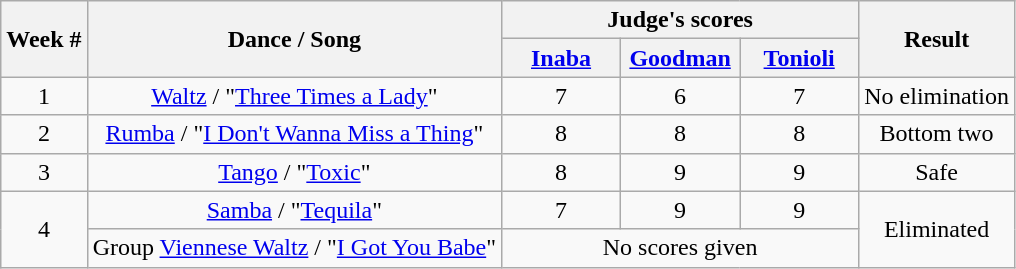<table class="wikitable" style="text-align: center;">
<tr>
<th rowspan="2">Week #</th>
<th rowspan="2">Dance / Song</th>
<th colspan="3">Judge's scores</th>
<th rowspan="2">Result</th>
</tr>
<tr>
<th style="min-width: 4.5em;"><a href='#'>Inaba</a></th>
<th style="min-width: 4.5em;"><a href='#'>Goodman</a></th>
<th style="min-width: 4.5em;"><a href='#'>Tonioli</a></th>
</tr>
<tr>
<td>1</td>
<td><a href='#'>Waltz</a> / "<a href='#'>Three Times a Lady</a>"</td>
<td>7</td>
<td>6</td>
<td>7</td>
<td>No elimination</td>
</tr>
<tr>
<td>2</td>
<td><a href='#'>Rumba</a> / "<a href='#'>I Don't Wanna Miss a Thing</a>"</td>
<td>8</td>
<td>8</td>
<td>8</td>
<td>Bottom two</td>
</tr>
<tr>
<td>3</td>
<td><a href='#'>Tango</a> / "<a href='#'>Toxic</a>"</td>
<td>8</td>
<td>9</td>
<td>9</td>
<td>Safe</td>
</tr>
<tr>
<td rowspan="2">4</td>
<td><a href='#'>Samba</a> / "<a href='#'>Tequila</a>"</td>
<td>7</td>
<td>9</td>
<td>9</td>
<td rowspan="2">Eliminated</td>
</tr>
<tr>
<td>Group <a href='#'>Viennese Waltz</a> / "<a href='#'>I Got You Babe</a>"</td>
<td colspan="3">No scores given</td>
</tr>
</table>
